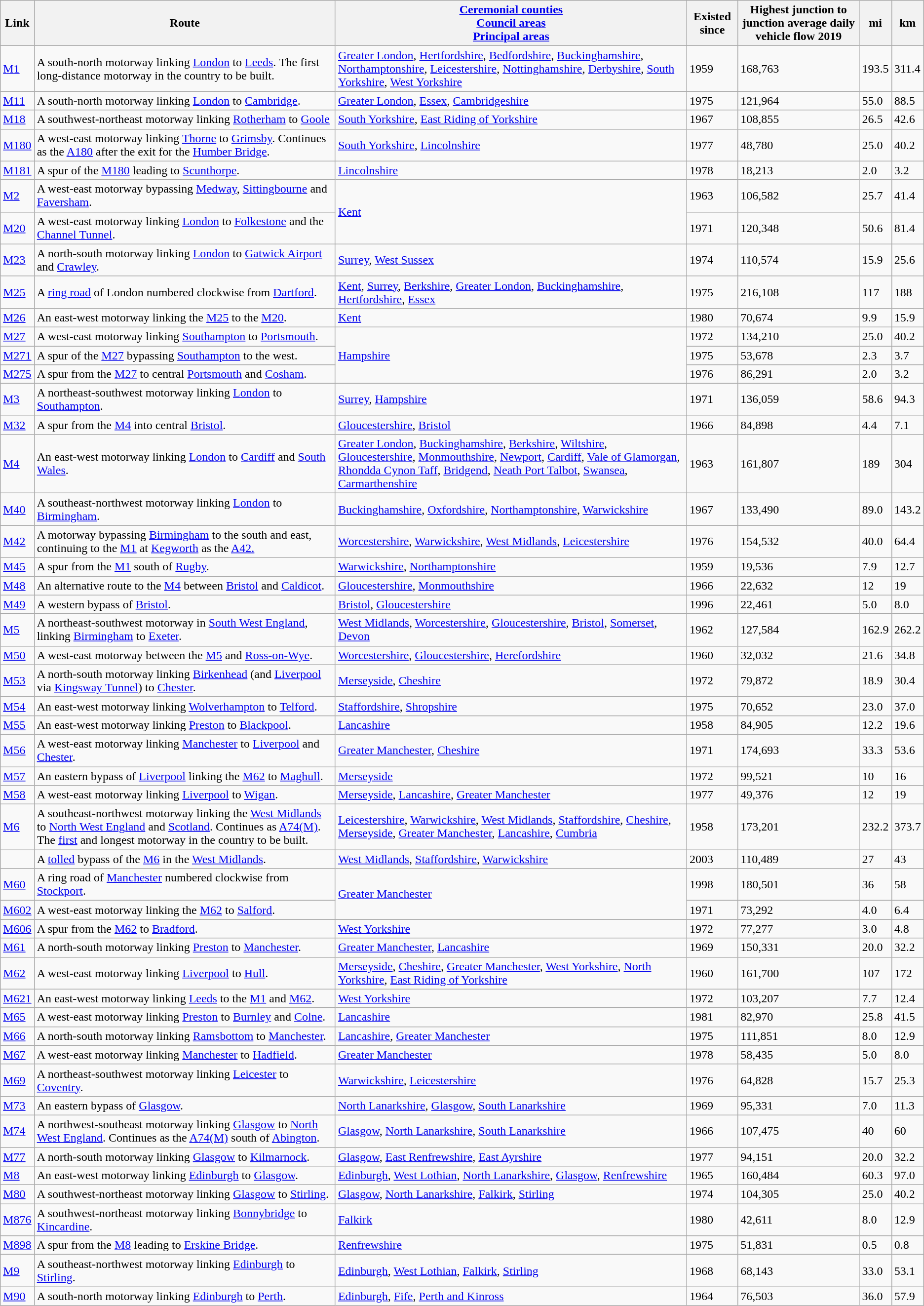<table class="wikitable sortable">
<tr>
<th>Link</th>
<th>Route</th>
<th><a href='#'>Ceremonial counties</a> <br><a href='#'>Council areas</a> <br><a href='#'>Principal areas</a> </th>
<th>Existed since</th>
<th>Highest junction to junction average daily vehicle flow 2019</th>
<th>mi</th>
<th>km</th>
</tr>
<tr>
<td><a href='#'>M1</a></td>
<td>A south-north motorway linking <a href='#'>London</a> to <a href='#'>Leeds</a>. The first long-distance motorway in the country to be built.</td>
<td><a href='#'>Greater London</a>, <a href='#'>Hertfordshire</a>, <a href='#'>Bedfordshire</a>, <a href='#'>Buckinghamshire</a>, <a href='#'>Northamptonshire</a>, <a href='#'>Leicestershire</a>, <a href='#'>Nottinghamshire</a>, <a href='#'>Derbyshire</a>, <a href='#'>South Yorkshire</a>, <a href='#'>West Yorkshire</a></td>
<td>1959</td>
<td>168,763</td>
<td>193.5</td>
<td>311.4</td>
</tr>
<tr>
<td><a href='#'>M11</a></td>
<td>A south-north motorway linking <a href='#'>London</a> to <a href='#'>Cambridge</a>.</td>
<td><a href='#'>Greater London</a>, <a href='#'>Essex</a>, <a href='#'>Cambridgeshire</a></td>
<td>1975</td>
<td>121,964</td>
<td>55.0</td>
<td>88.5</td>
</tr>
<tr>
<td><a href='#'>M18</a></td>
<td>A southwest-northeast motorway linking <a href='#'>Rotherham</a> to <a href='#'>Goole</a></td>
<td><a href='#'>South Yorkshire</a>, <a href='#'>East Riding of Yorkshire</a></td>
<td>1967</td>
<td>108,855</td>
<td>26.5</td>
<td>42.6</td>
</tr>
<tr>
<td><a href='#'>M180</a></td>
<td>A west-east motorway linking <a href='#'>Thorne</a> to <a href='#'>Grimsby</a>. Continues as the <a href='#'>A180</a> after the exit for the <a href='#'>Humber Bridge</a>.</td>
<td><a href='#'>South Yorkshire</a>, <a href='#'>Lincolnshire</a></td>
<td>1977</td>
<td>48,780</td>
<td>25.0</td>
<td>40.2</td>
</tr>
<tr>
<td><a href='#'>M181</a></td>
<td>A spur of the <a href='#'>M180</a> leading to <a href='#'>Scunthorpe</a>.</td>
<td><a href='#'>Lincolnshire</a></td>
<td>1978</td>
<td>18,213</td>
<td>2.0</td>
<td>3.2</td>
</tr>
<tr>
<td><a href='#'>M2</a></td>
<td>A west-east motorway bypassing <a href='#'>Medway</a>, <a href='#'>Sittingbourne</a> and <a href='#'>Faversham</a>.</td>
<td rowspan="2"><a href='#'>Kent</a></td>
<td>1963</td>
<td>106,582</td>
<td>25.7</td>
<td>41.4</td>
</tr>
<tr>
<td><a href='#'>M20</a></td>
<td>A west-east motorway linking <a href='#'>London</a> to <a href='#'>Folkestone</a> and the <a href='#'>Channel Tunnel</a>.</td>
<td>1971</td>
<td>120,348</td>
<td>50.6</td>
<td>81.4</td>
</tr>
<tr>
<td><a href='#'>M23</a></td>
<td>A north-south motorway linking <a href='#'>London</a> to <a href='#'>Gatwick Airport</a> and <a href='#'>Crawley</a>.</td>
<td><a href='#'>Surrey</a>, <a href='#'>West Sussex</a></td>
<td>1974</td>
<td>110,574</td>
<td>15.9</td>
<td>25.6</td>
</tr>
<tr>
<td><a href='#'>M25</a></td>
<td>A <a href='#'>ring road</a> of London numbered clockwise from <a href='#'>Dartford</a>.</td>
<td><a href='#'>Kent</a>, <a href='#'>Surrey</a>, <a href='#'>Berkshire</a>, <a href='#'>Greater London</a>, <a href='#'>Buckinghamshire</a>, <a href='#'>Hertfordshire</a>, <a href='#'>Essex</a></td>
<td>1975</td>
<td>216,108</td>
<td>117</td>
<td>188</td>
</tr>
<tr>
<td><a href='#'>M26</a></td>
<td>An east-west motorway linking the <a href='#'>M25</a> to the <a href='#'>M20</a>.</td>
<td><a href='#'>Kent</a></td>
<td>1980</td>
<td>70,674</td>
<td>9.9</td>
<td>15.9</td>
</tr>
<tr>
<td><a href='#'>M27</a></td>
<td>A west-east motorway linking <a href='#'>Southampton</a> to <a href='#'>Portsmouth</a>.</td>
<td rowspan="3"><a href='#'>Hampshire</a></td>
<td>1972</td>
<td>134,210</td>
<td>25.0</td>
<td>40.2</td>
</tr>
<tr>
<td><a href='#'>M271</a></td>
<td>A spur of the <a href='#'>M27</a> bypassing <a href='#'>Southampton</a> to the west.</td>
<td>1975</td>
<td>53,678</td>
<td>2.3</td>
<td>3.7</td>
</tr>
<tr>
<td><a href='#'>M275</a></td>
<td>A spur from the <a href='#'>M27</a> to central <a href='#'>Portsmouth</a> and <a href='#'>Cosham</a>.</td>
<td>1976</td>
<td>86,291</td>
<td>2.0</td>
<td>3.2</td>
</tr>
<tr>
<td><a href='#'>M3</a></td>
<td>A northeast-southwest motorway linking <a href='#'>London</a> to <a href='#'>Southampton</a>.</td>
<td><a href='#'>Surrey</a>, <a href='#'>Hampshire</a></td>
<td>1971</td>
<td>136,059</td>
<td>58.6</td>
<td>94.3</td>
</tr>
<tr>
<td><a href='#'>M32</a></td>
<td>A spur from the <a href='#'>M4</a> into central <a href='#'>Bristol</a>.</td>
<td><a href='#'>Gloucestershire</a>, <a href='#'>Bristol</a></td>
<td>1966</td>
<td>84,898</td>
<td>4.4</td>
<td>7.1</td>
</tr>
<tr>
<td><a href='#'>M4</a></td>
<td>An east-west motorway linking <a href='#'>London</a> to <a href='#'>Cardiff</a> and <a href='#'>South Wales</a>.</td>
<td><a href='#'>Greater London</a>, <a href='#'>Buckinghamshire</a>, <a href='#'>Berkshire</a>, <a href='#'>Wiltshire</a>, <a href='#'>Gloucestershire</a>, <a href='#'>Monmouthshire</a>, <a href='#'>Newport</a>, <a href='#'>Cardiff</a>, <a href='#'>Vale of Glamorgan</a>, <a href='#'>Rhondda Cynon Taff</a>, <a href='#'>Bridgend</a>, <a href='#'>Neath Port Talbot</a>, <a href='#'>Swansea</a>, <a href='#'>Carmarthenshire</a></td>
<td>1963</td>
<td>161,807</td>
<td>189</td>
<td>304</td>
</tr>
<tr>
<td><a href='#'>M40</a></td>
<td>A southeast-northwest motorway linking <a href='#'>London</a> to <a href='#'>Birmingham</a>.</td>
<td><a href='#'>Buckinghamshire</a>, <a href='#'>Oxfordshire</a>, <a href='#'>Northamptonshire</a>, <a href='#'>Warwickshire</a></td>
<td>1967</td>
<td>133,490</td>
<td>89.0</td>
<td>143.2</td>
</tr>
<tr>
<td><a href='#'>M42</a></td>
<td>A motorway bypassing <a href='#'>Birmingham</a> to the south and east, continuing to the <a href='#'>M1</a> at <a href='#'>Kegworth</a> as the <a href='#'>A42.</a></td>
<td><a href='#'>Worcestershire</a>, <a href='#'>Warwickshire</a>, <a href='#'>West Midlands</a>, <a href='#'>Leicestershire</a></td>
<td>1976</td>
<td>154,532</td>
<td>40.0</td>
<td>64.4</td>
</tr>
<tr>
<td><a href='#'>M45</a></td>
<td>A spur from the <a href='#'>M1</a> south of <a href='#'>Rugby</a>.</td>
<td><a href='#'>Warwickshire</a>, <a href='#'>Northamptonshire</a></td>
<td>1959</td>
<td>19,536</td>
<td>7.9</td>
<td>12.7</td>
</tr>
<tr>
<td><a href='#'>M48</a></td>
<td>An alternative route to the <a href='#'>M4</a> between <a href='#'>Bristol</a> and <a href='#'>Caldicot</a>.</td>
<td><a href='#'>Gloucestershire</a>, <a href='#'>Monmouthshire</a></td>
<td>1966</td>
<td>22,632</td>
<td>12</td>
<td>19</td>
</tr>
<tr>
<td><a href='#'>M49</a></td>
<td>A western bypass of <a href='#'>Bristol</a>.</td>
<td><a href='#'>Bristol</a>, <a href='#'>Gloucestershire</a></td>
<td>1996</td>
<td>22,461</td>
<td>5.0</td>
<td>8.0</td>
</tr>
<tr>
<td><a href='#'>M5</a></td>
<td>A northeast-southwest motorway in <a href='#'>South West England</a>, linking <a href='#'>Birmingham</a> to <a href='#'>Exeter</a>.</td>
<td><a href='#'>West Midlands</a>, <a href='#'>Worcestershire</a>, <a href='#'>Gloucestershire</a>, <a href='#'>Bristol</a>, <a href='#'>Somerset</a>, <a href='#'>Devon</a></td>
<td>1962</td>
<td>127,584</td>
<td>162.9</td>
<td>262.2</td>
</tr>
<tr>
<td><a href='#'>M50</a></td>
<td>A west-east motorway between the <a href='#'>M5</a> and <a href='#'>Ross-on-Wye</a>.</td>
<td><a href='#'>Worcestershire</a>, <a href='#'>Gloucestershire</a>, <a href='#'>Herefordshire</a></td>
<td>1960</td>
<td>32,032</td>
<td>21.6</td>
<td>34.8</td>
</tr>
<tr>
<td><a href='#'>M53</a></td>
<td>A north-south motorway linking <a href='#'>Birkenhead</a> (and <a href='#'>Liverpool</a> via <a href='#'>Kingsway Tunnel</a>) to <a href='#'>Chester</a>.</td>
<td><a href='#'>Merseyside</a>, <a href='#'>Cheshire</a></td>
<td>1972</td>
<td>79,872</td>
<td>18.9</td>
<td>30.4</td>
</tr>
<tr>
<td><a href='#'>M54</a></td>
<td>An east-west motorway linking <a href='#'>Wolverhampton</a> to <a href='#'>Telford</a>.</td>
<td><a href='#'>Staffordshire</a>, <a href='#'>Shropshire</a></td>
<td>1975</td>
<td>70,652</td>
<td>23.0</td>
<td>37.0</td>
</tr>
<tr>
<td><a href='#'>M55</a></td>
<td>An east-west motorway linking <a href='#'>Preston</a> to <a href='#'>Blackpool</a>.</td>
<td><a href='#'>Lancashire</a></td>
<td>1958</td>
<td>84,905</td>
<td>12.2</td>
<td>19.6</td>
</tr>
<tr>
<td><a href='#'>M56</a></td>
<td>A west-east motorway linking <a href='#'>Manchester</a> to <a href='#'>Liverpool</a> and <a href='#'>Chester</a>.</td>
<td><a href='#'>Greater Manchester</a>, <a href='#'>Cheshire</a></td>
<td>1971</td>
<td>174,693</td>
<td>33.3</td>
<td>53.6</td>
</tr>
<tr>
<td><a href='#'>M57</a></td>
<td>An eastern bypass of <a href='#'>Liverpool</a> linking the <a href='#'>M62</a> to <a href='#'>Maghull</a>.</td>
<td><a href='#'>Merseyside</a></td>
<td>1972</td>
<td>99,521</td>
<td>10</td>
<td>16</td>
</tr>
<tr>
<td><a href='#'>M58</a></td>
<td>A west-east motorway linking <a href='#'>Liverpool</a> to <a href='#'>Wigan</a>.</td>
<td><a href='#'>Merseyside</a>, <a href='#'>Lancashire</a>, <a href='#'>Greater Manchester</a></td>
<td>1977</td>
<td>49,376</td>
<td>12</td>
<td>19</td>
</tr>
<tr>
<td><a href='#'>M6</a></td>
<td>A southeast-northwest motorway linking the <a href='#'>West Midlands</a> to <a href='#'>North West England</a> and <a href='#'>Scotland</a>. Continues as <a href='#'>A74(M)</a>. The <a href='#'>first</a> and longest motorway in the country to be built.</td>
<td><a href='#'>Leicestershire</a>, <a href='#'>Warwickshire</a>, <a href='#'>West Midlands</a>, <a href='#'>Staffordshire</a>, <a href='#'>Cheshire</a>, <a href='#'>Merseyside</a>, <a href='#'>Greater Manchester</a>, <a href='#'>Lancashire</a>, <a href='#'>Cumbria</a></td>
<td>1958</td>
<td>173,201</td>
<td>232.2</td>
<td>373.7</td>
</tr>
<tr>
<td></td>
<td>A <a href='#'>tolled</a> bypass of the <a href='#'>M6</a> in the <a href='#'>West Midlands</a>.</td>
<td><a href='#'>West Midlands</a>, <a href='#'>Staffordshire</a>, <a href='#'>Warwickshire</a></td>
<td>2003</td>
<td>110,489</td>
<td>27</td>
<td>43</td>
</tr>
<tr>
<td><a href='#'>M60</a></td>
<td>A ring road of <a href='#'>Manchester</a> numbered clockwise from <a href='#'>Stockport</a>.</td>
<td rowspan="2"><a href='#'>Greater Manchester</a></td>
<td>1998</td>
<td>180,501</td>
<td>36</td>
<td>58</td>
</tr>
<tr>
<td><a href='#'>M602</a></td>
<td>A west-east motorway linking the <a href='#'>M62</a> to <a href='#'>Salford</a>.</td>
<td>1971</td>
<td>73,292</td>
<td>4.0</td>
<td>6.4</td>
</tr>
<tr>
<td><a href='#'>M606</a></td>
<td>A spur from the <a href='#'>M62</a> to <a href='#'>Bradford</a>.</td>
<td><a href='#'>West Yorkshire</a></td>
<td>1972</td>
<td>77,277</td>
<td>3.0</td>
<td>4.8</td>
</tr>
<tr>
<td><a href='#'>M61</a></td>
<td>A north-south motorway linking <a href='#'>Preston</a> to <a href='#'>Manchester</a>.</td>
<td><a href='#'>Greater Manchester</a>, <a href='#'>Lancashire</a></td>
<td>1969</td>
<td>150,331</td>
<td>20.0</td>
<td>32.2</td>
</tr>
<tr>
<td><a href='#'>M62</a></td>
<td>A west-east motorway linking <a href='#'>Liverpool</a> to <a href='#'>Hull</a>.</td>
<td><a href='#'>Merseyside</a>, <a href='#'>Cheshire</a>, <a href='#'>Greater Manchester</a>, <a href='#'>West Yorkshire</a>, <a href='#'>North Yorkshire</a>, <a href='#'>East Riding of Yorkshire</a></td>
<td>1960</td>
<td>161,700</td>
<td>107</td>
<td>172</td>
</tr>
<tr>
<td><a href='#'>M621</a></td>
<td>An east-west motorway linking <a href='#'>Leeds</a> to the <a href='#'>M1</a> and <a href='#'>M62</a>.</td>
<td><a href='#'>West Yorkshire</a></td>
<td>1972</td>
<td>103,207</td>
<td>7.7</td>
<td>12.4</td>
</tr>
<tr>
<td><a href='#'>M65</a></td>
<td>A west-east motorway linking <a href='#'>Preston</a> to <a href='#'>Burnley</a> and <a href='#'>Colne</a>.</td>
<td><a href='#'>Lancashire</a></td>
<td>1981</td>
<td>82,970</td>
<td>25.8</td>
<td>41.5</td>
</tr>
<tr>
<td><a href='#'>M66</a></td>
<td>A north-south motorway linking <a href='#'>Ramsbottom</a> to <a href='#'>Manchester</a>.</td>
<td><a href='#'>Lancashire</a>, <a href='#'>Greater Manchester</a></td>
<td>1975</td>
<td>111,851</td>
<td>8.0</td>
<td>12.9</td>
</tr>
<tr>
<td><a href='#'>M67</a></td>
<td>A west-east motorway linking <a href='#'>Manchester</a> to <a href='#'>Hadfield</a>.</td>
<td><a href='#'>Greater Manchester</a></td>
<td>1978</td>
<td>58,435</td>
<td>5.0</td>
<td>8.0</td>
</tr>
<tr>
<td><a href='#'>M69</a></td>
<td>A northeast-southwest motorway linking <a href='#'>Leicester</a> to <a href='#'>Coventry</a>.</td>
<td><a href='#'>Warwickshire</a>, <a href='#'>Leicestershire</a></td>
<td>1976</td>
<td>64,828</td>
<td>15.7</td>
<td>25.3</td>
</tr>
<tr>
<td><a href='#'>M73</a></td>
<td>An eastern bypass of <a href='#'>Glasgow</a>.</td>
<td><a href='#'>North Lanarkshire</a>, <a href='#'>Glasgow</a>, <a href='#'>South Lanarkshire</a></td>
<td>1969</td>
<td>95,331</td>
<td>7.0</td>
<td>11.3</td>
</tr>
<tr>
<td><a href='#'>M74</a></td>
<td>A northwest-southeast motorway linking <a href='#'>Glasgow</a> to <a href='#'>North West England</a>. Continues as the <a href='#'>A74(M)</a> south of <a href='#'>Abington</a>.</td>
<td><a href='#'>Glasgow</a>, <a href='#'>North Lanarkshire</a>, <a href='#'>South Lanarkshire</a></td>
<td>1966</td>
<td>107,475</td>
<td>40</td>
<td>60</td>
</tr>
<tr>
<td><a href='#'>M77</a></td>
<td>A north-south motorway linking <a href='#'>Glasgow</a> to <a href='#'>Kilmarnock</a>.</td>
<td><a href='#'>Glasgow</a>, <a href='#'>East Renfrewshire</a>, <a href='#'>East Ayrshire</a></td>
<td>1977</td>
<td>94,151</td>
<td>20.0</td>
<td>32.2</td>
</tr>
<tr>
<td><a href='#'>M8</a></td>
<td>An east-west motorway linking <a href='#'>Edinburgh</a> to <a href='#'>Glasgow</a>.</td>
<td><a href='#'>Edinburgh</a>, <a href='#'>West Lothian</a>, <a href='#'>North Lanarkshire</a>, <a href='#'>Glasgow</a>, <a href='#'>Renfrewshire</a></td>
<td>1965</td>
<td>160,484</td>
<td>60.3</td>
<td>97.0</td>
</tr>
<tr>
<td><a href='#'>M80</a></td>
<td>A southwest-northeast motorway linking <a href='#'>Glasgow</a> to <a href='#'>Stirling</a>.</td>
<td><a href='#'>Glasgow</a>, <a href='#'>North Lanarkshire</a>, <a href='#'>Falkirk</a>, <a href='#'>Stirling</a></td>
<td>1974</td>
<td>104,305</td>
<td>25.0</td>
<td>40.2</td>
</tr>
<tr>
<td><a href='#'>M876</a></td>
<td>A southwest-northeast motorway linking <a href='#'>Bonnybridge</a> to <a href='#'>Kincardine</a>.</td>
<td><a href='#'>Falkirk</a></td>
<td>1980</td>
<td>42,611</td>
<td>8.0</td>
<td>12.9</td>
</tr>
<tr>
<td><a href='#'>M898</a></td>
<td>A spur from the <a href='#'>M8</a> leading to <a href='#'>Erskine Bridge</a>.</td>
<td><a href='#'>Renfrewshire</a></td>
<td>1975</td>
<td>51,831</td>
<td>0.5</td>
<td>0.8</td>
</tr>
<tr>
<td><a href='#'>M9</a></td>
<td>A southeast-northwest motorway linking <a href='#'>Edinburgh</a> to <a href='#'>Stirling</a>.</td>
<td><a href='#'>Edinburgh</a>, <a href='#'>West Lothian</a>, <a href='#'>Falkirk</a>, <a href='#'>Stirling</a></td>
<td>1968</td>
<td>68,143</td>
<td>33.0</td>
<td>53.1</td>
</tr>
<tr>
<td><a href='#'>M90</a></td>
<td>A south-north motorway linking <a href='#'>Edinburgh</a> to <a href='#'>Perth</a>.</td>
<td><a href='#'>Edinburgh</a>, <a href='#'>Fife</a>, <a href='#'>Perth and Kinross</a></td>
<td>1964</td>
<td>76,503</td>
<td>36.0</td>
<td>57.9</td>
</tr>
</table>
